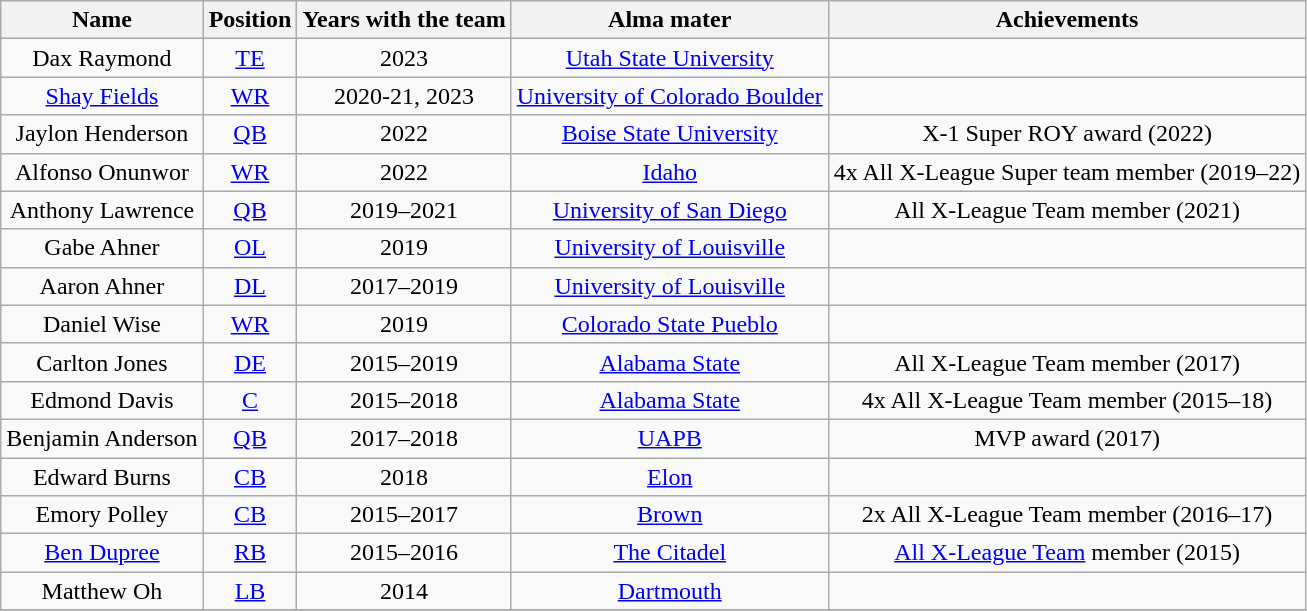<table class="wikitable" style="text-align:center">
<tr>
<th>Name</th>
<th>Position</th>
<th>Years with the team</th>
<th>Alma mater</th>
<th>Achievements</th>
</tr>
<tr>
<td>Dax Raymond</td>
<td><a href='#'>TE</a></td>
<td>2023</td>
<td><a href='#'>Utah State University</a></td>
<td></td>
</tr>
<tr>
<td><a href='#'>Shay Fields</a></td>
<td><a href='#'>WR</a></td>
<td>2020-21, 2023</td>
<td><a href='#'>University of Colorado Boulder</a></td>
<td></td>
</tr>
<tr>
<td>Jaylon Henderson</td>
<td><a href='#'>QB</a></td>
<td>2022</td>
<td><a href='#'>Boise State University</a></td>
<td>X-1 Super ROY award (2022)</td>
</tr>
<tr>
<td>Alfonso Onunwor</td>
<td><a href='#'>WR</a></td>
<td>2022</td>
<td><a href='#'>Idaho</a></td>
<td>4x All X-League Super team member (2019–22)</td>
</tr>
<tr>
<td>Anthony Lawrence</td>
<td><a href='#'>QB</a></td>
<td>2019–2021</td>
<td><a href='#'>University of San Diego</a></td>
<td>All X-League Team member (2021)</td>
</tr>
<tr>
<td>Gabe Ahner</td>
<td><a href='#'>OL</a></td>
<td>2019</td>
<td><a href='#'>University of Louisville</a></td>
<td></td>
</tr>
<tr>
<td>Aaron Ahner</td>
<td><a href='#'>DL</a></td>
<td>2017–2019</td>
<td><a href='#'>University of Louisville</a></td>
<td></td>
</tr>
<tr>
<td>Daniel Wise</td>
<td><a href='#'>WR</a></td>
<td>2019</td>
<td><a href='#'>Colorado State Pueblo</a></td>
<td></td>
</tr>
<tr>
<td>Carlton Jones</td>
<td><a href='#'>DE</a></td>
<td>2015–2019</td>
<td><a href='#'>Alabama State</a></td>
<td>All X-League Team member (2017)</td>
</tr>
<tr>
<td>Edmond Davis</td>
<td><a href='#'>C</a></td>
<td>2015–2018</td>
<td><a href='#'>Alabama State</a></td>
<td>4x All X-League Team member (2015–18)</td>
</tr>
<tr>
<td>Benjamin Anderson</td>
<td><a href='#'>QB</a></td>
<td>2017–2018</td>
<td><a href='#'>UAPB</a></td>
<td>MVP award (2017)</td>
</tr>
<tr>
<td>Edward Burns</td>
<td><a href='#'>CB</a></td>
<td>2018</td>
<td><a href='#'>Elon</a></td>
<td></td>
</tr>
<tr>
<td>Emory Polley</td>
<td><a href='#'>CB</a></td>
<td>2015–2017</td>
<td><a href='#'>Brown</a></td>
<td>2x All X-League Team member (2016–17)</td>
</tr>
<tr>
<td><a href='#'>Ben Dupree</a></td>
<td><a href='#'>RB</a></td>
<td>2015–2016</td>
<td><a href='#'>The Citadel</a></td>
<td><a href='#'>All X-League Team</a> member (2015)</td>
</tr>
<tr>
<td>Matthew Oh</td>
<td><a href='#'>LB</a></td>
<td>2014</td>
<td><a href='#'>Dartmouth</a></td>
<td></td>
</tr>
<tr>
</tr>
</table>
